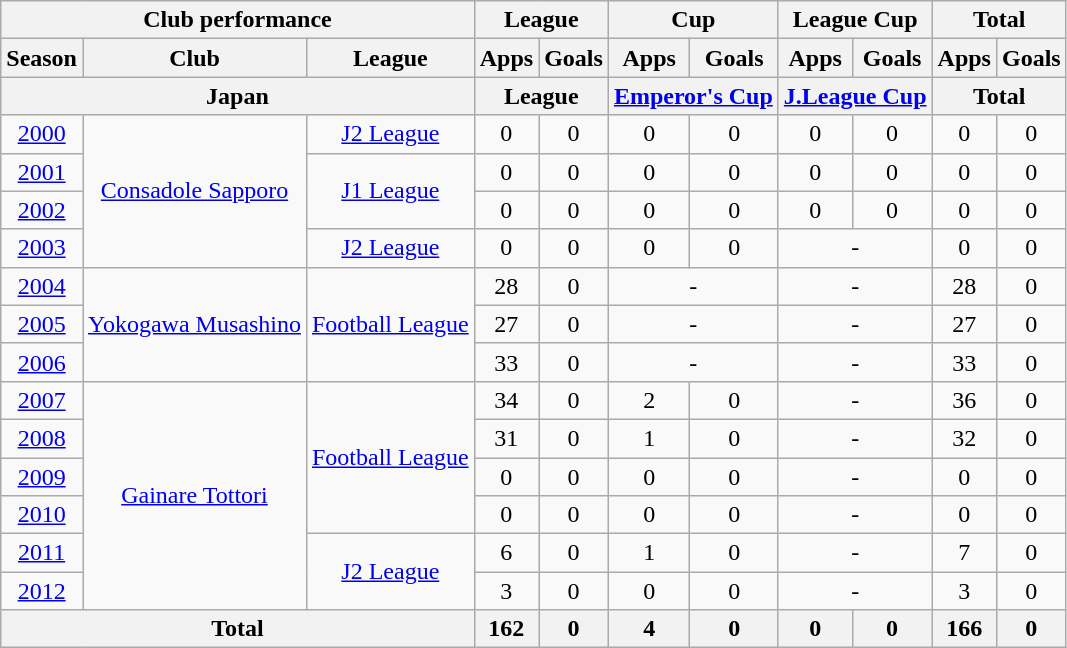<table class="wikitable" style="text-align:center;">
<tr>
<th colspan=3>Club performance</th>
<th colspan=2>League</th>
<th colspan=2>Cup</th>
<th colspan=2>League Cup</th>
<th colspan=2>Total</th>
</tr>
<tr>
<th>Season</th>
<th>Club</th>
<th>League</th>
<th>Apps</th>
<th>Goals</th>
<th>Apps</th>
<th>Goals</th>
<th>Apps</th>
<th>Goals</th>
<th>Apps</th>
<th>Goals</th>
</tr>
<tr>
<th colspan=3>Japan</th>
<th colspan=2>League</th>
<th colspan=2><a href='#'>Emperor's Cup</a></th>
<th colspan=2><a href='#'>J.League Cup</a></th>
<th colspan=2>Total</th>
</tr>
<tr>
<td><a href='#'>2000</a></td>
<td rowspan="4"><a href='#'>Consadole Sapporo</a></td>
<td><a href='#'>J2 League</a></td>
<td>0</td>
<td>0</td>
<td>0</td>
<td>0</td>
<td>0</td>
<td>0</td>
<td>0</td>
<td>0</td>
</tr>
<tr>
<td><a href='#'>2001</a></td>
<td rowspan="2"><a href='#'>J1 League</a></td>
<td>0</td>
<td>0</td>
<td>0</td>
<td>0</td>
<td>0</td>
<td>0</td>
<td>0</td>
<td>0</td>
</tr>
<tr>
<td><a href='#'>2002</a></td>
<td>0</td>
<td>0</td>
<td>0</td>
<td>0</td>
<td>0</td>
<td>0</td>
<td>0</td>
<td>0</td>
</tr>
<tr>
<td><a href='#'>2003</a></td>
<td><a href='#'>J2 League</a></td>
<td>0</td>
<td>0</td>
<td>0</td>
<td>0</td>
<td colspan="2">-</td>
<td>0</td>
<td>0</td>
</tr>
<tr>
<td><a href='#'>2004</a></td>
<td rowspan="3"><a href='#'>Yokogawa Musashino</a></td>
<td rowspan="3"><a href='#'>Football League</a></td>
<td>28</td>
<td>0</td>
<td colspan="2">-</td>
<td colspan="2">-</td>
<td>28</td>
<td>0</td>
</tr>
<tr>
<td><a href='#'>2005</a></td>
<td>27</td>
<td>0</td>
<td colspan="2">-</td>
<td colspan="2">-</td>
<td>27</td>
<td>0</td>
</tr>
<tr>
<td><a href='#'>2006</a></td>
<td>33</td>
<td>0</td>
<td colspan="2">-</td>
<td colspan="2">-</td>
<td>33</td>
<td>0</td>
</tr>
<tr>
<td><a href='#'>2007</a></td>
<td rowspan="6"><a href='#'>Gainare Tottori</a></td>
<td rowspan="4"><a href='#'>Football League</a></td>
<td>34</td>
<td>0</td>
<td>2</td>
<td>0</td>
<td colspan="2">-</td>
<td>36</td>
<td>0</td>
</tr>
<tr>
<td><a href='#'>2008</a></td>
<td>31</td>
<td>0</td>
<td>1</td>
<td>0</td>
<td colspan="2">-</td>
<td>32</td>
<td>0</td>
</tr>
<tr>
<td><a href='#'>2009</a></td>
<td>0</td>
<td>0</td>
<td>0</td>
<td>0</td>
<td colspan="2">-</td>
<td>0</td>
<td>0</td>
</tr>
<tr>
<td><a href='#'>2010</a></td>
<td>0</td>
<td>0</td>
<td>0</td>
<td>0</td>
<td colspan="2">-</td>
<td>0</td>
<td>0</td>
</tr>
<tr>
<td><a href='#'>2011</a></td>
<td rowspan="2"><a href='#'>J2 League</a></td>
<td>6</td>
<td>0</td>
<td>1</td>
<td>0</td>
<td colspan="2">-</td>
<td>7</td>
<td>0</td>
</tr>
<tr>
<td><a href='#'>2012</a></td>
<td>3</td>
<td>0</td>
<td>0</td>
<td>0</td>
<td colspan="2">-</td>
<td>3</td>
<td>0</td>
</tr>
<tr>
<th colspan=3>Total</th>
<th>162</th>
<th>0</th>
<th>4</th>
<th>0</th>
<th>0</th>
<th>0</th>
<th>166</th>
<th>0</th>
</tr>
</table>
